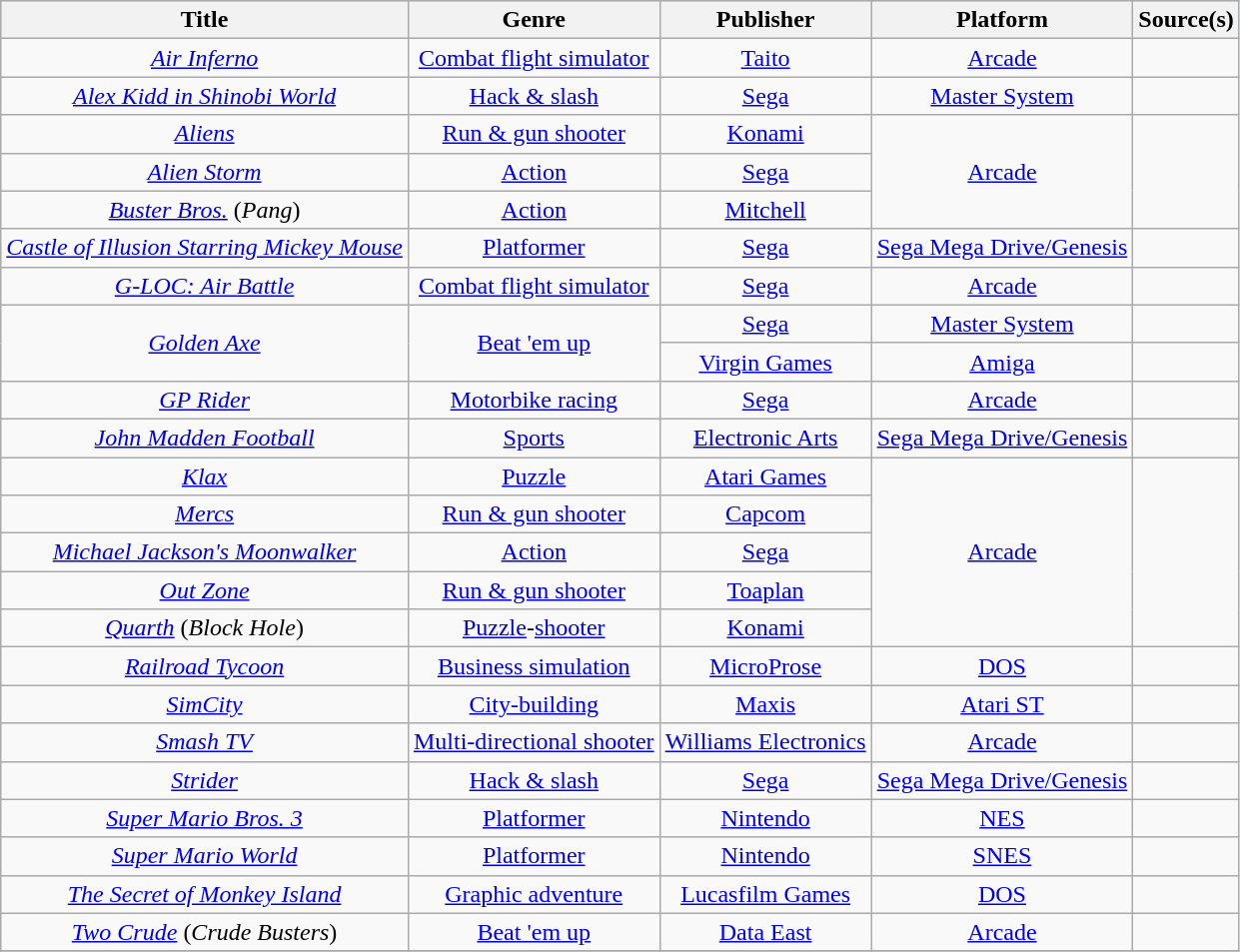<table class="wikitable sortable" style="text-align:center">
<tr style="background:#dae3e7;">
<th>Title</th>
<th>Genre</th>
<th>Publisher</th>
<th>Platform</th>
<th class="unsortable">Source(s)</th>
</tr>
<tr>
<td><em><a href='#'>Air Inferno</a></em></td>
<td><a href='#'>Combat flight simulator</a></td>
<td><a href='#'>Taito</a></td>
<td><a href='#'>Arcade</a></td>
<td></td>
</tr>
<tr>
<td><em><a href='#'>Alex Kidd in Shinobi World</a></em></td>
<td><a href='#'>Hack & slash</a></td>
<td><a href='#'>Sega</a></td>
<td><a href='#'>Master System</a></td>
<td></td>
</tr>
<tr>
<td><em><a href='#'>Aliens</a></em></td>
<td><a href='#'>Run & gun shooter</a></td>
<td><a href='#'>Konami</a></td>
<td rowspan="3"><a href='#'>Arcade</a></td>
<td rowspan="3"></td>
</tr>
<tr>
<td><em><a href='#'>Alien Storm</a></em></td>
<td><a href='#'>Action</a></td>
<td><a href='#'>Sega</a></td>
</tr>
<tr>
<td><em><a href='#'>Buster Bros.</a></em> (<em>Pang</em>)</td>
<td><a href='#'>Action</a></td>
<td><a href='#'>Mitchell</a></td>
</tr>
<tr>
<td><em><a href='#'>Castle of Illusion Starring Mickey Mouse</a></em></td>
<td><a href='#'>Platformer</a></td>
<td><a href='#'>Sega</a></td>
<td><a href='#'>Sega Mega Drive/Genesis</a></td>
<td></td>
</tr>
<tr>
<td><em><a href='#'>G-LOC: Air Battle</a></em></td>
<td><a href='#'>Combat flight simulator</a></td>
<td><a href='#'>Sega</a></td>
<td><a href='#'>Arcade</a></td>
<td></td>
</tr>
<tr>
<td rowspan="2"><em><a href='#'>Golden Axe</a></em></td>
<td rowspan="2"><a href='#'>Beat 'em up</a></td>
<td><a href='#'>Sega</a></td>
<td><a href='#'>Master System</a></td>
<td></td>
</tr>
<tr>
<td><a href='#'>Virgin Games</a></td>
<td><a href='#'>Amiga</a></td>
<td></td>
</tr>
<tr>
<td><em><a href='#'>GP Rider</a></em></td>
<td><a href='#'>Motorbike racing</a></td>
<td><a href='#'>Sega</a></td>
<td><a href='#'>Arcade</a></td>
<td></td>
</tr>
<tr>
<td><em><a href='#'>John Madden Football</a></em></td>
<td><a href='#'>Sports</a></td>
<td><a href='#'>Electronic Arts</a></td>
<td><a href='#'>Sega Mega Drive/Genesis</a></td>
<td></td>
</tr>
<tr>
<td><em><a href='#'>Klax</a></em></td>
<td><a href='#'>Puzzle</a></td>
<td><a href='#'>Atari Games</a></td>
<td rowspan="5"><a href='#'>Arcade</a></td>
<td rowspan="5"></td>
</tr>
<tr>
<td><em><a href='#'>Mercs</a></em></td>
<td><a href='#'>Run & gun shooter</a></td>
<td><a href='#'>Capcom</a></td>
</tr>
<tr>
<td><em><a href='#'>Michael Jackson's Moonwalker</a></em></td>
<td><a href='#'>Action</a></td>
<td><a href='#'>Sega</a></td>
</tr>
<tr>
<td><em><a href='#'>Out Zone</a></em></td>
<td><a href='#'>Run & gun shooter</a></td>
<td><a href='#'>Toaplan</a></td>
</tr>
<tr>
<td><em><a href='#'>Quarth</a></em> (<em>Block Hole</em>)</td>
<td><a href='#'>Puzzle</a>-<a href='#'>shooter</a></td>
<td><a href='#'>Konami</a></td>
</tr>
<tr>
<td><em><a href='#'>Railroad Tycoon</a></em></td>
<td><a href='#'>Business simulation</a></td>
<td><a href='#'>MicroProse</a></td>
<td><a href='#'>DOS</a></td>
<td></td>
</tr>
<tr>
<td><em><a href='#'>SimCity</a></em></td>
<td><a href='#'>City-building</a></td>
<td><a href='#'>Maxis</a></td>
<td><a href='#'>Atari ST</a></td>
<td></td>
</tr>
<tr>
<td><em><a href='#'>Smash TV</a></em></td>
<td><a href='#'>Multi-directional shooter</a></td>
<td><a href='#'>Williams Electronics</a></td>
<td><a href='#'>Arcade</a></td>
<td></td>
</tr>
<tr>
<td><em><a href='#'>Strider</a></em></td>
<td><a href='#'>Hack & slash</a></td>
<td><a href='#'>Sega</a></td>
<td><a href='#'>Sega Mega Drive/Genesis</a></td>
<td></td>
</tr>
<tr>
<td><em><a href='#'>Super Mario Bros. 3</a></em></td>
<td><a href='#'>Platformer</a></td>
<td><a href='#'>Nintendo</a></td>
<td><a href='#'>NES</a></td>
<td></td>
</tr>
<tr>
<td><em><a href='#'>Super Mario World</a></em></td>
<td><a href='#'>Platformer</a></td>
<td><a href='#'>Nintendo</a></td>
<td><a href='#'>SNES</a></td>
<td></td>
</tr>
<tr>
<td><em><a href='#'>The Secret of Monkey Island</a></em></td>
<td><a href='#'>Graphic adventure</a></td>
<td><a href='#'>Lucasfilm Games</a></td>
<td><a href='#'>DOS</a></td>
<td></td>
</tr>
<tr>
<td><em><a href='#'>Two Crude</a></em> (<em>Crude Busters</em>)</td>
<td><a href='#'>Beat 'em up</a></td>
<td><a href='#'>Data East</a></td>
<td><a href='#'>Arcade</a></td>
<td></td>
</tr>
<tr>
</tr>
</table>
